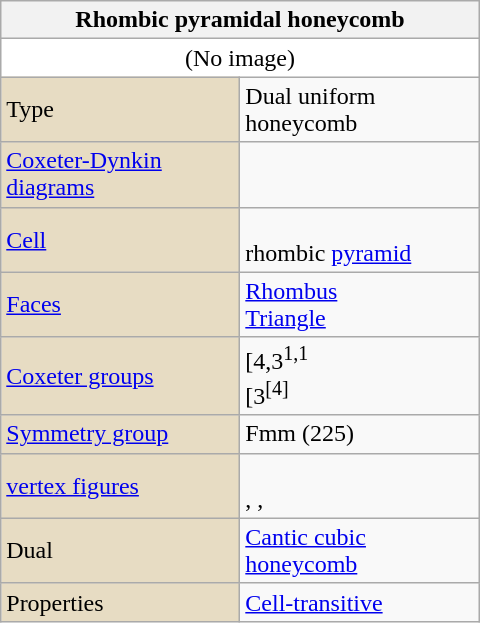<table class="wikitable" align="right" style="margin-left:10px" width="320">
<tr>
<th bgcolor=#e7dcc3 colspan=2>Rhombic pyramidal honeycomb</th>
</tr>
<tr>
<td bgcolor=#ffffff align=center colspan=2>(No image)</td>
</tr>
<tr>
<td bgcolor=#e7dcc3>Type</td>
<td>Dual uniform honeycomb</td>
</tr>
<tr>
<td bgcolor=#e7dcc3><a href='#'>Coxeter-Dynkin diagrams</a></td>
<td><br></td>
</tr>
<tr>
<td bgcolor=#e7dcc3><a href='#'>Cell</a></td>
<td><br>rhombic <a href='#'>pyramid</a></td>
</tr>
<tr>
<td bgcolor=#e7dcc3><a href='#'>Faces</a></td>
<td><a href='#'>Rhombus</a><br><a href='#'>Triangle</a></td>
</tr>
<tr>
<td bgcolor=#e7dcc3><a href='#'>Coxeter groups</a></td>
<td>[4,3<sup>1,1</sup><br>[3<sup>[4]</sup></td>
</tr>
<tr>
<td bgcolor=#e7dcc3><a href='#'>Symmetry group</a></td>
<td>Fmm (225)</td>
</tr>
<tr>
<td bgcolor=#e7dcc3><a href='#'>vertex figures</a></td>
<td><br>, , </td>
</tr>
<tr>
<td bgcolor=#e7dcc3>Dual</td>
<td><a href='#'>Cantic cubic honeycomb</a></td>
</tr>
<tr>
<td bgcolor=#e7dcc3>Properties</td>
<td><a href='#'>Cell-transitive</a></td>
</tr>
</table>
